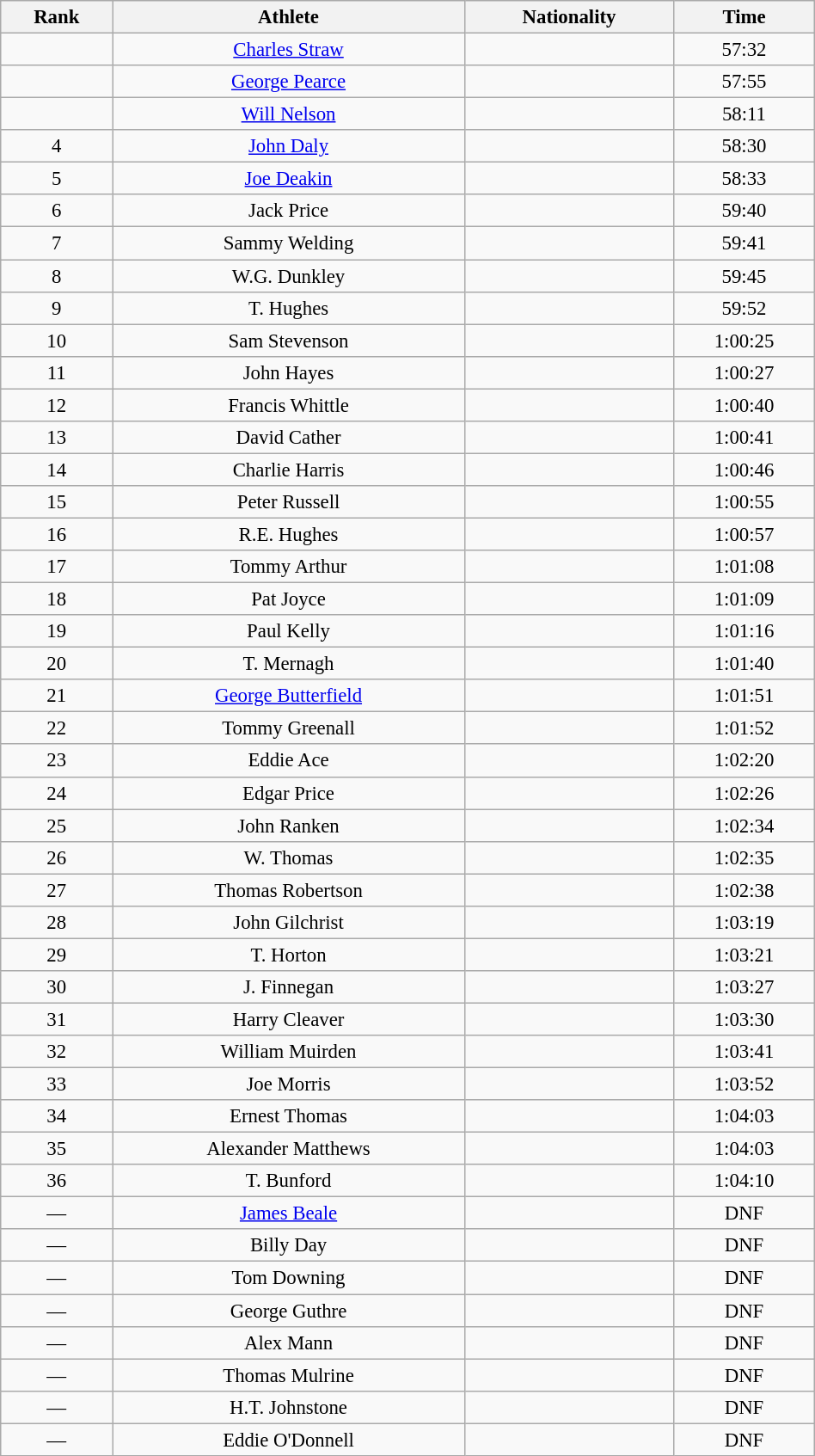<table class="wikitable sortable" style=" text-align:center; font-size:95%;" width="50%">
<tr>
<th>Rank</th>
<th>Athlete</th>
<th>Nationality</th>
<th>Time</th>
</tr>
<tr>
<td align=center></td>
<td><a href='#'>Charles Straw</a></td>
<td></td>
<td>57:32</td>
</tr>
<tr>
<td align=center></td>
<td><a href='#'>George Pearce</a></td>
<td></td>
<td>57:55</td>
</tr>
<tr>
<td align=center></td>
<td><a href='#'>Will Nelson</a></td>
<td></td>
<td>58:11</td>
</tr>
<tr>
<td align=center>4</td>
<td><a href='#'>John Daly</a></td>
<td></td>
<td>58:30</td>
</tr>
<tr>
<td align=center>5</td>
<td><a href='#'>Joe Deakin</a></td>
<td></td>
<td>58:33</td>
</tr>
<tr>
<td align=center>6</td>
<td>Jack Price</td>
<td></td>
<td>59:40</td>
</tr>
<tr>
<td align=center>7</td>
<td>Sammy Welding</td>
<td></td>
<td>59:41</td>
</tr>
<tr>
<td align=center>8</td>
<td>W.G. Dunkley</td>
<td></td>
<td>59:45</td>
</tr>
<tr>
<td align=center>9</td>
<td>T. Hughes</td>
<td></td>
<td>59:52</td>
</tr>
<tr>
<td align=center>10</td>
<td>Sam Stevenson</td>
<td></td>
<td>1:00:25</td>
</tr>
<tr>
<td align=center>11</td>
<td>John Hayes</td>
<td></td>
<td>1:00:27</td>
</tr>
<tr>
<td align=center>12</td>
<td>Francis Whittle</td>
<td></td>
<td>1:00:40</td>
</tr>
<tr>
<td align=center>13</td>
<td>David Cather</td>
<td></td>
<td>1:00:41</td>
</tr>
<tr>
<td align=center>14</td>
<td>Charlie Harris</td>
<td></td>
<td>1:00:46</td>
</tr>
<tr>
<td align=center>15</td>
<td>Peter Russell</td>
<td></td>
<td>1:00:55</td>
</tr>
<tr>
<td align=center>16</td>
<td>R.E. Hughes</td>
<td></td>
<td>1:00:57</td>
</tr>
<tr>
<td align=center>17</td>
<td>Tommy Arthur</td>
<td></td>
<td>1:01:08</td>
</tr>
<tr>
<td align=center>18</td>
<td>Pat Joyce</td>
<td></td>
<td>1:01:09</td>
</tr>
<tr>
<td align=center>19</td>
<td>Paul Kelly</td>
<td></td>
<td>1:01:16</td>
</tr>
<tr>
<td align=center>20</td>
<td>T. Mernagh</td>
<td></td>
<td>1:01:40</td>
</tr>
<tr>
<td align=center>21</td>
<td><a href='#'>George Butterfield</a></td>
<td></td>
<td>1:01:51</td>
</tr>
<tr>
<td align=center>22</td>
<td>Tommy Greenall</td>
<td></td>
<td>1:01:52</td>
</tr>
<tr>
<td align=center>23</td>
<td>Eddie Ace</td>
<td></td>
<td>1:02:20</td>
</tr>
<tr>
<td align=center>24</td>
<td>Edgar Price</td>
<td></td>
<td>1:02:26</td>
</tr>
<tr>
<td align=center>25</td>
<td>John Ranken</td>
<td></td>
<td>1:02:34</td>
</tr>
<tr>
<td align=center>26</td>
<td>W. Thomas</td>
<td></td>
<td>1:02:35</td>
</tr>
<tr>
<td align=center>27</td>
<td>Thomas Robertson</td>
<td></td>
<td>1:02:38</td>
</tr>
<tr>
<td align=center>28</td>
<td>John Gilchrist</td>
<td></td>
<td>1:03:19</td>
</tr>
<tr>
<td align=center>29</td>
<td>T. Horton</td>
<td></td>
<td>1:03:21</td>
</tr>
<tr>
<td align=center>30</td>
<td>J. Finnegan</td>
<td></td>
<td>1:03:27</td>
</tr>
<tr>
<td align=center>31</td>
<td>Harry Cleaver</td>
<td></td>
<td>1:03:30</td>
</tr>
<tr>
<td align=center>32</td>
<td>William Muirden</td>
<td></td>
<td>1:03:41</td>
</tr>
<tr>
<td align=center>33</td>
<td>Joe Morris</td>
<td></td>
<td>1:03:52</td>
</tr>
<tr>
<td align=center>34</td>
<td>Ernest Thomas</td>
<td></td>
<td>1:04:03</td>
</tr>
<tr>
<td align=center>35</td>
<td>Alexander Matthews</td>
<td></td>
<td>1:04:03</td>
</tr>
<tr>
<td align=center>36</td>
<td>T. Bunford</td>
<td></td>
<td>1:04:10</td>
</tr>
<tr>
<td align=center>—</td>
<td><a href='#'>James Beale</a></td>
<td></td>
<td>DNF</td>
</tr>
<tr>
<td align=center>—</td>
<td>Billy Day</td>
<td></td>
<td>DNF</td>
</tr>
<tr>
<td align=center>—</td>
<td>Tom Downing</td>
<td></td>
<td>DNF</td>
</tr>
<tr>
<td align=center>—</td>
<td>George Guthre</td>
<td></td>
<td>DNF</td>
</tr>
<tr>
<td align=center>—</td>
<td>Alex Mann</td>
<td></td>
<td>DNF</td>
</tr>
<tr>
<td align=center>—</td>
<td>Thomas Mulrine</td>
<td></td>
<td>DNF</td>
</tr>
<tr>
<td align=center>—</td>
<td>H.T. Johnstone</td>
<td></td>
<td>DNF</td>
</tr>
<tr>
<td align=center>—</td>
<td>Eddie O'Donnell</td>
<td></td>
<td>DNF</td>
</tr>
</table>
